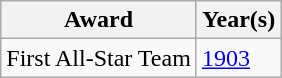<table class="wikitable">
<tr>
<th>Award</th>
<th>Year(s)</th>
</tr>
<tr>
<td>First All-Star Team</td>
<td><a href='#'>1903</a></td>
</tr>
</table>
